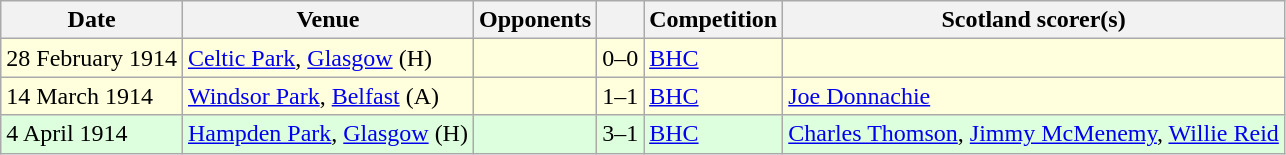<table class="wikitable">
<tr>
<th>Date</th>
<th>Venue</th>
<th>Opponents</th>
<th></th>
<th>Competition</th>
<th>Scotland scorer(s)</th>
</tr>
<tr bgcolor=#ffffdd>
<td>28 February 1914</td>
<td><a href='#'>Celtic Park</a>, <a href='#'>Glasgow</a> (H)</td>
<td></td>
<td align=center>0–0</td>
<td><a href='#'>BHC</a></td>
<td></td>
</tr>
<tr bgcolor=#ffffdd>
<td>14 March 1914</td>
<td><a href='#'>Windsor Park</a>, <a href='#'>Belfast</a> (A)</td>
<td></td>
<td align=center>1–1</td>
<td><a href='#'>BHC</a></td>
<td><a href='#'>Joe Donnachie</a></td>
</tr>
<tr bgcolor=#ddffdd>
<td>4 April 1914</td>
<td><a href='#'>Hampden Park</a>, <a href='#'>Glasgow</a> (H)</td>
<td></td>
<td align=center>3–1</td>
<td><a href='#'>BHC</a></td>
<td><a href='#'>Charles Thomson</a>, <a href='#'>Jimmy McMenemy</a>, <a href='#'>Willie Reid</a></td>
</tr>
</table>
